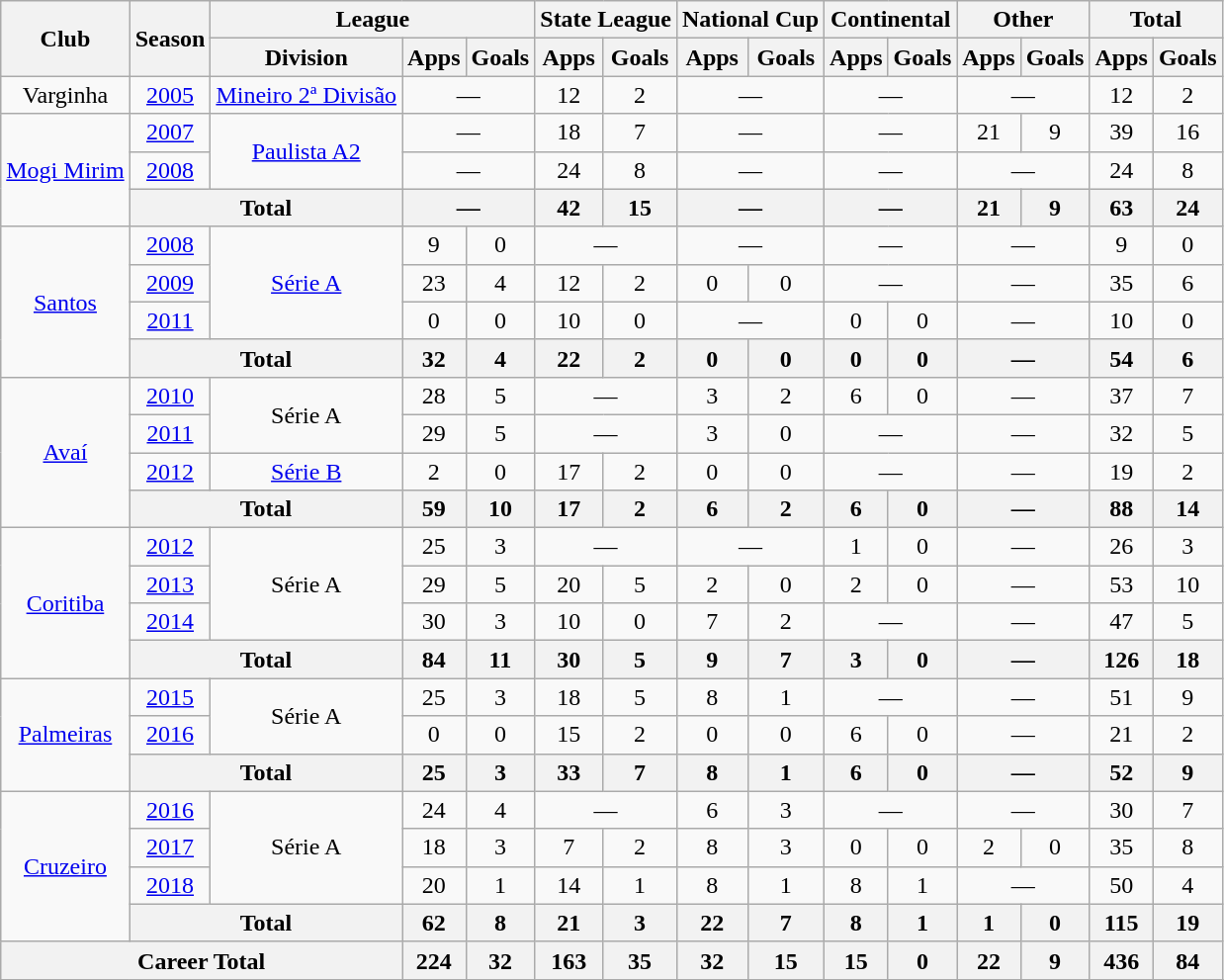<table class="wikitable" style="text-align: center;">
<tr>
<th rowspan="2">Club</th>
<th rowspan="2">Season</th>
<th colspan="3">League</th>
<th colspan="2">State League</th>
<th colspan="2">National Cup</th>
<th colspan="2">Continental</th>
<th colspan="2">Other</th>
<th colspan="2">Total</th>
</tr>
<tr>
<th>Division</th>
<th>Apps</th>
<th>Goals</th>
<th>Apps</th>
<th>Goals</th>
<th>Apps</th>
<th>Goals</th>
<th>Apps</th>
<th>Goals</th>
<th>Apps</th>
<th>Goals</th>
<th>Apps</th>
<th>Goals</th>
</tr>
<tr>
<td valign="center">Varginha</td>
<td><a href='#'>2005</a></td>
<td><a href='#'>Mineiro 2ª Divisão</a></td>
<td colspan="2">—</td>
<td>12</td>
<td>2</td>
<td colspan="2">—</td>
<td colspan="2">—</td>
<td colspan="2">—</td>
<td>12</td>
<td>2</td>
</tr>
<tr>
<td rowspan="3" valign="center"><a href='#'>Mogi Mirim</a></td>
<td><a href='#'>2007</a></td>
<td rowspan="2"><a href='#'>Paulista A2</a></td>
<td colspan="2">—</td>
<td>18</td>
<td>7</td>
<td colspan="2">—</td>
<td colspan="2">—</td>
<td>21</td>
<td>9</td>
<td>39</td>
<td>16</td>
</tr>
<tr>
<td><a href='#'>2008</a></td>
<td colspan="2">—</td>
<td>24</td>
<td>8</td>
<td colspan="2">—</td>
<td colspan="2">—</td>
<td colspan="2">—</td>
<td>24</td>
<td>8</td>
</tr>
<tr>
<th colspan="2"><strong>Total</strong></th>
<th colspan="2">—</th>
<th>42</th>
<th>15</th>
<th colspan="2">—</th>
<th colspan="2">—</th>
<th>21</th>
<th>9</th>
<th>63</th>
<th>24</th>
</tr>
<tr>
<td rowspan="4" valign="center"><a href='#'>Santos</a></td>
<td><a href='#'>2008</a></td>
<td rowspan="3"><a href='#'>Série A</a></td>
<td>9</td>
<td>0</td>
<td colspan="2">—</td>
<td colspan="2">—</td>
<td colspan="2">—</td>
<td colspan="2">—</td>
<td>9</td>
<td>0</td>
</tr>
<tr>
<td><a href='#'>2009</a></td>
<td>23</td>
<td>4</td>
<td>12</td>
<td>2</td>
<td>0</td>
<td>0</td>
<td colspan="2">—</td>
<td colspan="2">—</td>
<td>35</td>
<td>6</td>
</tr>
<tr>
<td><a href='#'>2011</a></td>
<td>0</td>
<td>0</td>
<td>10</td>
<td>0</td>
<td colspan="2">—</td>
<td>0</td>
<td>0</td>
<td colspan="2">—</td>
<td>10</td>
<td>0</td>
</tr>
<tr>
<th colspan="2"><strong>Total</strong></th>
<th>32</th>
<th>4</th>
<th>22</th>
<th>2</th>
<th>0</th>
<th>0</th>
<th>0</th>
<th>0</th>
<th colspan="2">—</th>
<th>54</th>
<th>6</th>
</tr>
<tr>
<td rowspan="4" valign="center"><a href='#'>Avaí</a></td>
<td><a href='#'>2010</a></td>
<td rowspan="2">Série A</td>
<td>28</td>
<td>5</td>
<td colspan="2">—</td>
<td>3</td>
<td>2</td>
<td>6</td>
<td>0</td>
<td colspan="2">—</td>
<td>37</td>
<td>7</td>
</tr>
<tr>
<td><a href='#'>2011</a></td>
<td>29</td>
<td>5</td>
<td colspan="2">—</td>
<td>3</td>
<td>0</td>
<td colspan="2">—</td>
<td colspan="2">—</td>
<td>32</td>
<td>5</td>
</tr>
<tr>
<td><a href='#'>2012</a></td>
<td><a href='#'>Série B</a></td>
<td>2</td>
<td>0</td>
<td>17</td>
<td>2</td>
<td>0</td>
<td>0</td>
<td colspan="2">—</td>
<td colspan="2">—</td>
<td>19</td>
<td>2</td>
</tr>
<tr>
<th colspan="2"><strong>Total</strong></th>
<th>59</th>
<th>10</th>
<th>17</th>
<th>2</th>
<th>6</th>
<th>2</th>
<th>6</th>
<th>0</th>
<th colspan="2">—</th>
<th>88</th>
<th>14</th>
</tr>
<tr>
<td rowspan="4" valign="center"><a href='#'>Coritiba</a></td>
<td><a href='#'>2012</a></td>
<td rowspan="3">Série A</td>
<td>25</td>
<td>3</td>
<td colspan="2">—</td>
<td colspan="2">—</td>
<td>1</td>
<td>0</td>
<td colspan="2">—</td>
<td>26</td>
<td>3</td>
</tr>
<tr>
<td><a href='#'>2013</a></td>
<td>29</td>
<td>5</td>
<td>20</td>
<td>5</td>
<td>2</td>
<td>0</td>
<td>2</td>
<td>0</td>
<td colspan="2">—</td>
<td>53</td>
<td>10</td>
</tr>
<tr>
<td><a href='#'>2014</a></td>
<td>30</td>
<td>3</td>
<td>10</td>
<td>0</td>
<td>7</td>
<td>2</td>
<td colspan="2">—</td>
<td colspan="2">—</td>
<td>47</td>
<td>5</td>
</tr>
<tr>
<th colspan="2"><strong>Total</strong></th>
<th>84</th>
<th>11</th>
<th>30</th>
<th>5</th>
<th>9</th>
<th>7</th>
<th>3</th>
<th>0</th>
<th colspan="2">—</th>
<th>126</th>
<th>18</th>
</tr>
<tr>
<td rowspan="3" valign="center"><a href='#'>Palmeiras</a></td>
<td><a href='#'>2015</a></td>
<td rowspan="2">Série A</td>
<td>25</td>
<td>3</td>
<td>18</td>
<td>5</td>
<td>8</td>
<td>1</td>
<td colspan="2">—</td>
<td colspan="2">—</td>
<td>51</td>
<td>9</td>
</tr>
<tr>
<td><a href='#'>2016</a></td>
<td>0</td>
<td>0</td>
<td>15</td>
<td>2</td>
<td>0</td>
<td>0</td>
<td>6</td>
<td>0</td>
<td colspan="2">—</td>
<td>21</td>
<td>2</td>
</tr>
<tr>
<th colspan="2"><strong>Total</strong></th>
<th>25</th>
<th>3</th>
<th>33</th>
<th>7</th>
<th>8</th>
<th>1</th>
<th>6</th>
<th>0</th>
<th colspan="2">—</th>
<th>52</th>
<th>9</th>
</tr>
<tr>
<td rowspan="4" valign="center"><a href='#'>Cruzeiro</a></td>
<td><a href='#'>2016</a></td>
<td rowspan="3">Série A</td>
<td>24</td>
<td>4</td>
<td colspan="2">—</td>
<td>6</td>
<td>3</td>
<td colspan="2">—</td>
<td colspan="2">—</td>
<td>30</td>
<td>7</td>
</tr>
<tr>
<td><a href='#'>2017</a></td>
<td>18</td>
<td>3</td>
<td>7</td>
<td>2</td>
<td>8</td>
<td>3</td>
<td>0</td>
<td>0</td>
<td>2</td>
<td>0</td>
<td>35</td>
<td>8</td>
</tr>
<tr>
<td><a href='#'>2018</a></td>
<td>20</td>
<td>1</td>
<td>14</td>
<td>1</td>
<td>8</td>
<td>1</td>
<td>8</td>
<td>1</td>
<td colspan="2">—</td>
<td>50</td>
<td>4</td>
</tr>
<tr>
<th colspan="2"><strong>Total</strong></th>
<th>62</th>
<th>8</th>
<th>21</th>
<th>3</th>
<th>22</th>
<th>7</th>
<th>8</th>
<th>1</th>
<th>1</th>
<th>0</th>
<th>115</th>
<th>19</th>
</tr>
<tr>
<th colspan="3"><strong>Career Total</strong></th>
<th>224</th>
<th>32</th>
<th>163</th>
<th>35</th>
<th>32</th>
<th>15</th>
<th>15</th>
<th>0</th>
<th>22</th>
<th>9</th>
<th>436</th>
<th>84</th>
</tr>
<tr>
</tr>
</table>
